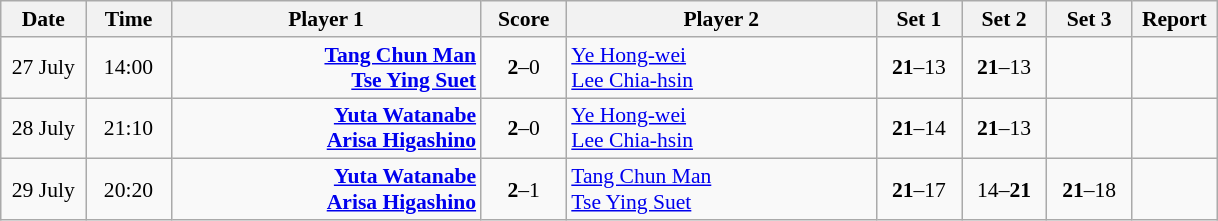<table class="wikitable" style="font-size:90%; text-align:center">
<tr>
<th width="50">Date</th>
<th width="50">Time</th>
<th width="200">Player 1</th>
<th width="50">Score</th>
<th width="200">Player 2</th>
<th width="50">Set 1</th>
<th width="50">Set 2</th>
<th width="50">Set 3</th>
<th width="50">Report</th>
</tr>
<tr>
<td>27 July</td>
<td>14:00</td>
<td align="right"><strong><a href='#'>Tang Chun Man</a> <br><a href='#'>Tse Ying Suet</a> </strong></td>
<td><strong>2</strong>–0</td>
<td align="left"> <a href='#'>Ye Hong-wei</a><br> <a href='#'>Lee Chia-hsin</a></td>
<td><strong>21</strong>–13</td>
<td><strong>21</strong>–13</td>
<td></td>
<td></td>
</tr>
<tr>
<td>28 July</td>
<td>21:10</td>
<td align="right"><strong><a href='#'>Yuta Watanabe</a> <br><a href='#'>Arisa Higashino</a> </strong></td>
<td><strong>2</strong>–0</td>
<td align="left"> <a href='#'>Ye Hong-wei</a><br> <a href='#'>Lee Chia-hsin</a></td>
<td><strong>21</strong>–14</td>
<td><strong>21</strong>–13</td>
<td></td>
<td></td>
</tr>
<tr>
<td>29 July</td>
<td>20:20</td>
<td align="right"><strong><a href='#'>Yuta Watanabe</a> <br><a href='#'>Arisa Higashino</a> </strong></td>
<td><strong>2</strong>–1</td>
<td align="left"> <a href='#'>Tang Chun Man</a><br> <a href='#'>Tse Ying Suet</a></td>
<td><strong>21</strong>–17</td>
<td>14–<strong>21</strong></td>
<td><strong>21</strong>–18</td>
<td></td>
</tr>
</table>
